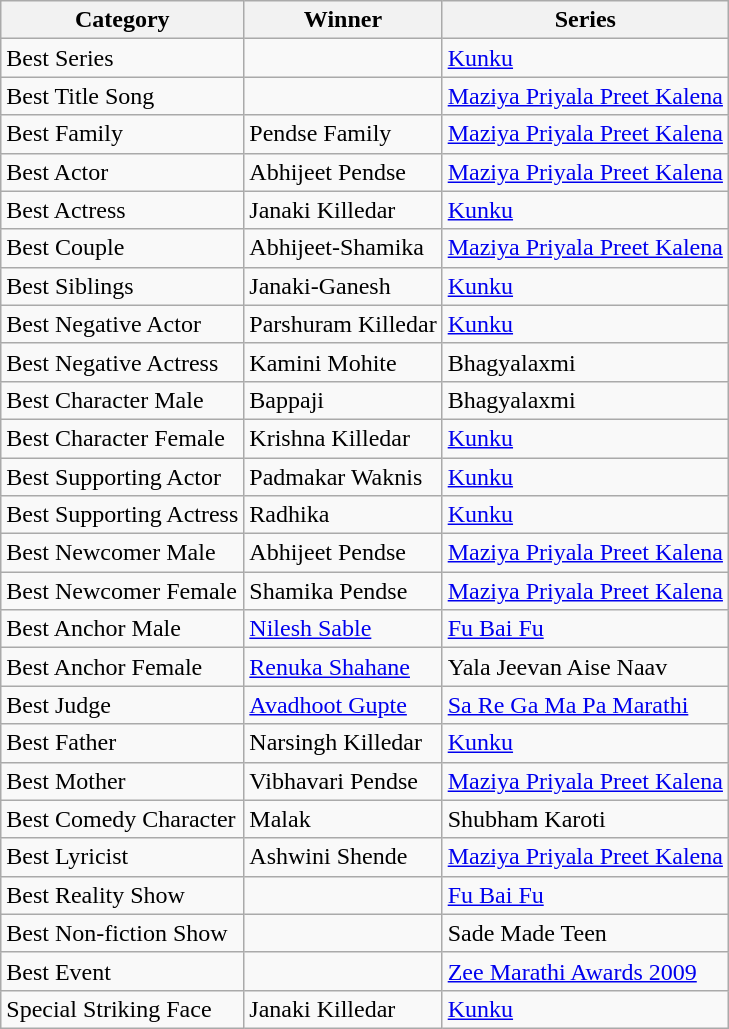<table class="wikitable sortable">
<tr>
<th>Category</th>
<th>Winner</th>
<th>Series</th>
</tr>
<tr>
<td>Best Series</td>
<td></td>
<td><a href='#'>Kunku</a></td>
</tr>
<tr>
<td>Best Title Song</td>
<td></td>
<td><a href='#'>Maziya Priyala Preet Kalena</a></td>
</tr>
<tr>
<td>Best Family</td>
<td>Pendse Family</td>
<td><a href='#'>Maziya Priyala Preet Kalena</a></td>
</tr>
<tr>
<td>Best Actor</td>
<td>Abhijeet Pendse</td>
<td><a href='#'>Maziya Priyala Preet Kalena</a></td>
</tr>
<tr>
<td>Best Actress</td>
<td>Janaki Killedar</td>
<td><a href='#'>Kunku</a></td>
</tr>
<tr>
<td>Best Couple</td>
<td>Abhijeet-Shamika</td>
<td><a href='#'>Maziya Priyala Preet Kalena</a></td>
</tr>
<tr>
<td>Best Siblings</td>
<td>Janaki-Ganesh</td>
<td><a href='#'>Kunku</a></td>
</tr>
<tr>
<td>Best Negative Actor</td>
<td>Parshuram Killedar</td>
<td><a href='#'>Kunku</a></td>
</tr>
<tr>
<td>Best Negative Actress</td>
<td>Kamini Mohite</td>
<td>Bhagyalaxmi</td>
</tr>
<tr>
<td>Best Character Male</td>
<td>Bappaji</td>
<td>Bhagyalaxmi</td>
</tr>
<tr>
<td>Best Character Female</td>
<td>Krishna Killedar</td>
<td><a href='#'>Kunku</a></td>
</tr>
<tr>
<td>Best Supporting Actor</td>
<td>Padmakar Waknis</td>
<td><a href='#'>Kunku</a></td>
</tr>
<tr>
<td>Best Supporting Actress</td>
<td>Radhika</td>
<td><a href='#'>Kunku</a></td>
</tr>
<tr>
<td>Best Newcomer Male</td>
<td>Abhijeet Pendse</td>
<td><a href='#'>Maziya Priyala Preet Kalena</a></td>
</tr>
<tr>
<td>Best Newcomer Female</td>
<td>Shamika Pendse</td>
<td><a href='#'>Maziya Priyala Preet Kalena</a></td>
</tr>
<tr>
<td>Best Anchor Male</td>
<td><a href='#'>Nilesh Sable</a></td>
<td><a href='#'>Fu Bai Fu</a></td>
</tr>
<tr>
<td>Best Anchor Female</td>
<td><a href='#'>Renuka Shahane</a></td>
<td>Yala Jeevan Aise Naav</td>
</tr>
<tr>
<td>Best Judge</td>
<td><a href='#'>Avadhoot Gupte</a></td>
<td><a href='#'>Sa Re Ga Ma Pa Marathi</a></td>
</tr>
<tr>
<td>Best Father</td>
<td>Narsingh Killedar</td>
<td><a href='#'>Kunku</a></td>
</tr>
<tr>
<td>Best Mother</td>
<td>Vibhavari Pendse</td>
<td><a href='#'>Maziya Priyala Preet Kalena</a></td>
</tr>
<tr>
<td>Best Comedy Character</td>
<td>Malak</td>
<td>Shubham Karoti</td>
</tr>
<tr>
<td>Best Lyricist</td>
<td>Ashwini Shende</td>
<td><a href='#'>Maziya Priyala Preet Kalena</a></td>
</tr>
<tr>
<td>Best Reality Show</td>
<td></td>
<td><a href='#'>Fu Bai Fu</a></td>
</tr>
<tr>
<td>Best Non-fiction Show</td>
<td></td>
<td>Sade Made Teen</td>
</tr>
<tr>
<td>Best Event</td>
<td></td>
<td><a href='#'>Zee Marathi Awards 2009</a></td>
</tr>
<tr>
<td>Special Striking Face</td>
<td>Janaki Killedar</td>
<td><a href='#'>Kunku</a></td>
</tr>
</table>
